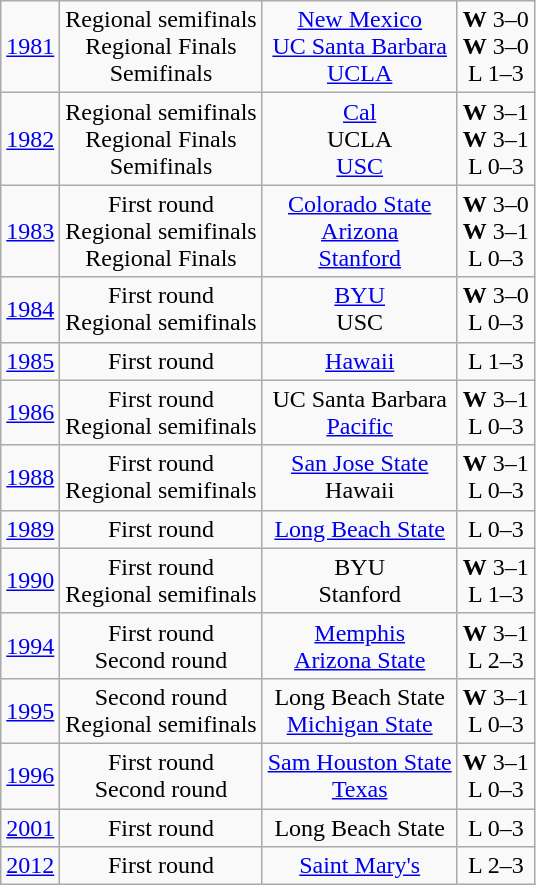<table class="wikitable sortable" style="text-align: center;">
<tr>
<td><a href='#'>1981</a></td>
<td>Regional semifinals<br>Regional Finals<br>Semifinals</td>
<td><a href='#'>New Mexico</a><br><a href='#'>UC Santa Barbara</a><br><a href='#'>UCLA</a></td>
<td><strong>W</strong> 3–0<br><strong>W</strong> 3–0<br>L 1–3</td>
</tr>
<tr>
<td><a href='#'>1982</a></td>
<td>Regional semifinals<br>Regional Finals<br>Semifinals</td>
<td><a href='#'>Cal</a><br>UCLA<br><a href='#'>USC</a></td>
<td><strong>W</strong> 3–1<br><strong>W</strong> 3–1<br>L 0–3</td>
</tr>
<tr>
<td><a href='#'>1983</a></td>
<td>First round<br>Regional semifinals<br>Regional Finals</td>
<td><a href='#'>Colorado State</a><br><a href='#'>Arizona</a><br><a href='#'>Stanford</a></td>
<td><strong>W</strong> 3–0<br><strong>W</strong> 3–1<br>L 0–3</td>
</tr>
<tr>
<td><a href='#'>1984</a></td>
<td>First round<br>Regional semifinals</td>
<td><a href='#'>BYU</a><br>USC</td>
<td><strong>W</strong> 3–0<br>L 0–3</td>
</tr>
<tr>
<td><a href='#'>1985</a></td>
<td>First round</td>
<td><a href='#'>Hawaii</a></td>
<td>L 1–3</td>
</tr>
<tr>
<td><a href='#'>1986</a></td>
<td>First round<br>Regional semifinals</td>
<td>UC Santa Barbara<br><a href='#'>Pacific</a></td>
<td><strong>W</strong> 3–1<br>L 0–3</td>
</tr>
<tr>
<td><a href='#'>1988</a></td>
<td>First round<br>Regional semifinals</td>
<td><a href='#'>San Jose State</a><br>Hawaii</td>
<td><strong>W</strong> 3–1<br>L 0–3</td>
</tr>
<tr>
<td><a href='#'>1989</a></td>
<td>First round</td>
<td><a href='#'>Long Beach State</a></td>
<td>L 0–3</td>
</tr>
<tr>
<td><a href='#'>1990</a></td>
<td>First round<br>Regional semifinals</td>
<td>BYU<br>Stanford</td>
<td><strong>W</strong> 3–1<br>L 1–3</td>
</tr>
<tr>
<td><a href='#'>1994</a></td>
<td>First round<br>Second round</td>
<td><a href='#'>Memphis</a><br><a href='#'>Arizona State</a></td>
<td><strong>W</strong> 3–1<br>L 2–3</td>
</tr>
<tr>
<td><a href='#'>1995</a></td>
<td>Second round<br>Regional semifinals</td>
<td>Long Beach State<br><a href='#'>Michigan State</a></td>
<td><strong>W</strong> 3–1<br>L 0–3</td>
</tr>
<tr>
<td><a href='#'>1996</a></td>
<td>First round<br>Second round</td>
<td><a href='#'>Sam Houston State</a><br><a href='#'>Texas</a></td>
<td><strong>W</strong> 3–1<br>L 0–3</td>
</tr>
<tr>
<td><a href='#'>2001</a></td>
<td>First round</td>
<td>Long Beach State</td>
<td>L 0–3</td>
</tr>
<tr>
<td><a href='#'>2012</a></td>
<td>First round</td>
<td><a href='#'>Saint Mary's</a></td>
<td>L 2–3</td>
</tr>
</table>
